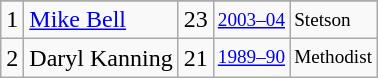<table class="wikitable">
<tr>
</tr>
<tr>
<td>1</td>
<td><a href='#'>Mike Bell</a></td>
<td>23</td>
<td style="font-size:80%;"><a href='#'>2003–04</a></td>
<td style="font-size:80%;">Stetson</td>
</tr>
<tr>
<td>2</td>
<td>Daryl Kanning</td>
<td>21</td>
<td style="font-size:80%;"><a href='#'>1989–90</a></td>
<td style="font-size:80%;">Methodist</td>
</tr>
</table>
